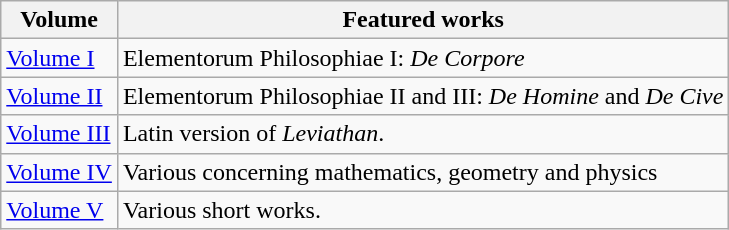<table class="wikitable">
<tr>
<th>Volume</th>
<th>Featured works</th>
</tr>
<tr>
<td><a href='#'>Volume I</a></td>
<td>Elementorum Philosophiae I: <em>De Corpore</em></td>
</tr>
<tr>
<td><a href='#'>Volume II</a></td>
<td>Elementorum Philosophiae II and III: <em>De Homine</em> and <em>De Cive</em></td>
</tr>
<tr>
<td><a href='#'>Volume III</a></td>
<td>Latin version of <em>Leviathan</em>.</td>
</tr>
<tr>
<td><a href='#'>Volume IV</a></td>
<td>Various concerning mathematics, geometry and physics</td>
</tr>
<tr>
<td><a href='#'>Volume V</a></td>
<td>Various short works.</td>
</tr>
</table>
